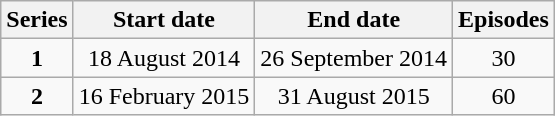<table class="wikitable" style="text-align:center;">
<tr>
<th>Series</th>
<th>Start date</th>
<th>End date</th>
<th>Episodes</th>
</tr>
<tr>
<td><strong>1</strong></td>
<td>18 August 2014</td>
<td>26 September 2014</td>
<td>30</td>
</tr>
<tr>
<td><strong>2</strong></td>
<td>16 February 2015</td>
<td>31 August 2015</td>
<td>60</td>
</tr>
</table>
